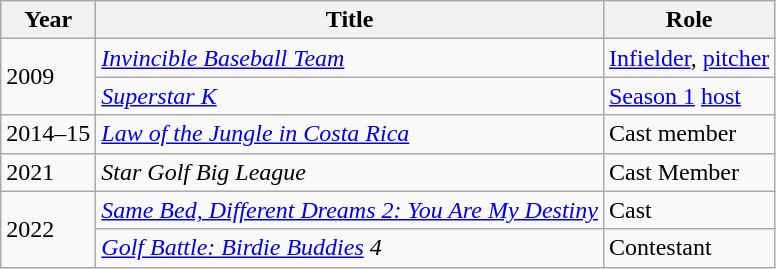<table class="wikitable sortable">
<tr>
<th>Year</th>
<th>Title</th>
<th>Role</th>
</tr>
<tr>
<td rowspan=2>2009</td>
<td><em><a href='#'>Invincible Baseball Team</a></em></td>
<td><a href='#'>Infielder</a>, <a href='#'>pitcher</a></td>
</tr>
<tr>
<td><em><a href='#'>Superstar K</a></em></td>
<td><a href='#'>Season 1</a> <a href='#'>host</a></td>
</tr>
<tr>
<td>2014–15</td>
<td><em><a href='#'>Law of the Jungle in Costa Rica</a></em></td>
<td>Cast member</td>
</tr>
<tr>
<td>2021</td>
<td><em>Star Golf Big League</em></td>
<td>Cast Member</td>
</tr>
<tr>
<td rowspan=2>2022</td>
<td><em><a href='#'>Same Bed, Different Dreams 2: You Are My Destiny</a></em></td>
<td>Cast </td>
</tr>
<tr>
<td><em><a href='#'>Golf Battle: Birdie Buddies</a> 4</em></td>
<td>Contestant</td>
</tr>
</table>
